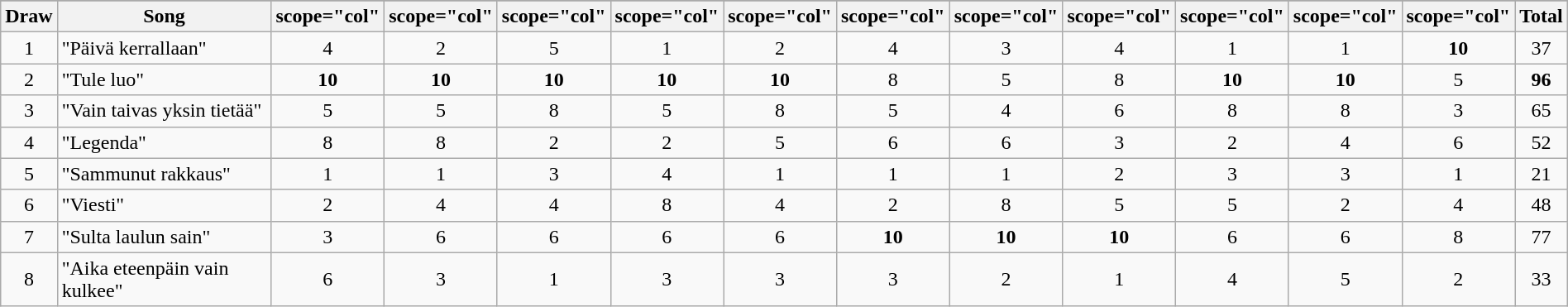<table class="wikitable plainrowheaders" style="margin: 1em auto 1em auto; text-align:center;">
<tr>
</tr>
<tr>
<th scope="col">Draw</th>
<th scope="col">Song</th>
<th>scope="col" </th>
<th>scope="col" </th>
<th>scope="col" </th>
<th>scope="col" </th>
<th>scope="col" </th>
<th>scope="col" </th>
<th>scope="col" </th>
<th>scope="col" </th>
<th>scope="col" </th>
<th>scope="col" </th>
<th>scope="col" </th>
<th scope="col">Total</th>
</tr>
<tr>
<td>1</td>
<td align="left">"Päivä kerrallaan"</td>
<td>4</td>
<td>2</td>
<td>5</td>
<td>1</td>
<td>2</td>
<td>4</td>
<td>3</td>
<td>4</td>
<td>1</td>
<td>1</td>
<td><strong>10</strong></td>
<td>37</td>
</tr>
<tr>
<td>2</td>
<td align="left">"Tule luo"</td>
<td><strong>10</strong></td>
<td><strong>10</strong></td>
<td><strong>10</strong></td>
<td><strong>10</strong></td>
<td><strong>10</strong></td>
<td>8</td>
<td>5</td>
<td>8</td>
<td><strong>10</strong></td>
<td><strong>10</strong></td>
<td>5</td>
<td><strong>96</strong></td>
</tr>
<tr>
<td>3</td>
<td align="left">"Vain taivas yksin tietää"</td>
<td>5</td>
<td>5</td>
<td>8</td>
<td>5</td>
<td>8</td>
<td>5</td>
<td>4</td>
<td>6</td>
<td>8</td>
<td>8</td>
<td>3</td>
<td>65</td>
</tr>
<tr>
<td>4</td>
<td align="left">"Legenda"</td>
<td>8</td>
<td>8</td>
<td>2</td>
<td>2</td>
<td>5</td>
<td>6</td>
<td>6</td>
<td>3</td>
<td>2</td>
<td>4</td>
<td>6</td>
<td>52</td>
</tr>
<tr>
<td>5</td>
<td align="left">"Sammunut rakkaus"</td>
<td>1</td>
<td>1</td>
<td>3</td>
<td>4</td>
<td>1</td>
<td>1</td>
<td>1</td>
<td>2</td>
<td>3</td>
<td>3</td>
<td>1</td>
<td>21</td>
</tr>
<tr>
<td>6</td>
<td align="left">"Viesti"</td>
<td>2</td>
<td>4</td>
<td>4</td>
<td>8</td>
<td>4</td>
<td>2</td>
<td>8</td>
<td>5</td>
<td>5</td>
<td>2</td>
<td>4</td>
<td>48</td>
</tr>
<tr>
<td>7</td>
<td align="left">"Sulta laulun sain"</td>
<td>3</td>
<td>6</td>
<td>6</td>
<td>6</td>
<td>6</td>
<td><strong>10</strong></td>
<td><strong>10</strong></td>
<td><strong>10</strong></td>
<td>6</td>
<td>6</td>
<td>8</td>
<td>77</td>
</tr>
<tr>
<td>8</td>
<td align="left">"Aika eteenpäin vain kulkee"</td>
<td>6</td>
<td>3</td>
<td>1</td>
<td>3</td>
<td>3</td>
<td>3</td>
<td>2</td>
<td>1</td>
<td>4</td>
<td>5</td>
<td>2</td>
<td>33</td>
</tr>
</table>
